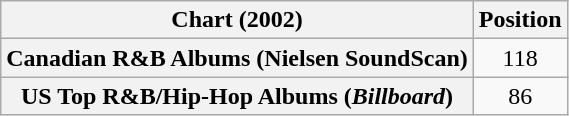<table class="wikitable plainrowheaders" style="text-align:center">
<tr>
<th scope="col">Chart (2002)</th>
<th scope="col">Position</th>
</tr>
<tr>
<th scope="row">Canadian R&B Albums (Nielsen SoundScan)</th>
<td>118</td>
</tr>
<tr>
<th scope="row">US Top R&B/Hip-Hop Albums (<em>Billboard</em>)</th>
<td>86</td>
</tr>
</table>
